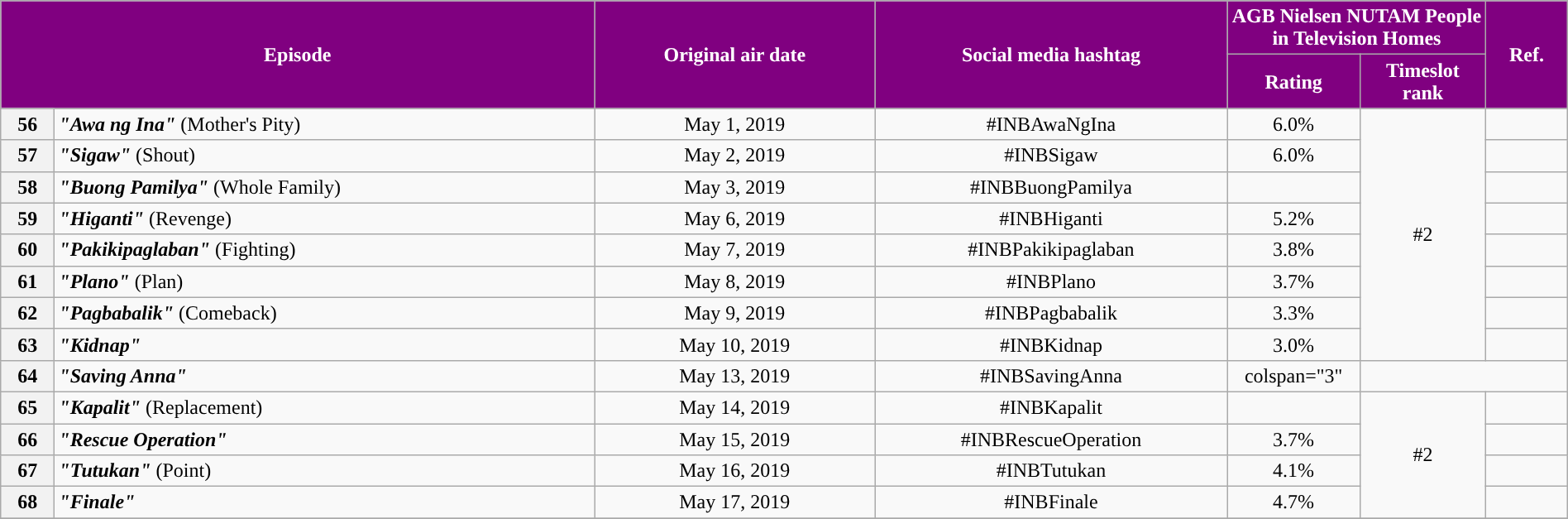<table class="wikitable" style="text-align:center; font-size:100%; line-height:18px;" width="100%">
<tr>
<th style="background-color:#800080; color:#ffffff;" colspan="2" rowspan="2">Episode</th>
<th style="background-color:#800080; color:white" rowspan="2">Original air date</th>
<th style="background-color:#800080; color:white" rowspan="2">Social media hashtag</th>
<th style="background-color:#800080; color:#ffffff;" colspan="2">AGB Nielsen NUTAM People in Television Homes</th>
<th style="background-color:#800080;  color:#ffffff;" rowspan="2">Ref.</th>
</tr>
<tr>
<th style="background-color:#800080; width:75px; color:#ffffff;">Rating</th>
<th style="background-color:#800080;  width:75px; color:#ffffff;">Timeslot<br>rank</th>
</tr>
<tr>
<th>56</th>
<td style="text-align: left;"><strong><em>"Awa ng Ina"</em></strong> (Mother's Pity)</td>
<td>May 1, 2019</td>
<td>#INBAwaNgIna</td>
<td>6.0%</td>
<td rowspan="8">#2</td>
<td></td>
</tr>
<tr>
<th>57</th>
<td style="text-align: left;"><strong><em>"Sigaw"</em></strong> (Shout)</td>
<td>May 2, 2019</td>
<td>#INBSigaw</td>
<td>6.0%</td>
<td></td>
</tr>
<tr>
<th>58</th>
<td style="text-align: left;"><strong><em>"Buong Pamilya"</em></strong> (Whole Family)</td>
<td>May 3, 2019</td>
<td>#INBBuongPamilya</td>
<td></td>
<td></td>
</tr>
<tr>
<th>59</th>
<td style="text-align: left;"><strong><em>"Higanti"</em></strong> (Revenge)</td>
<td>May 6, 2019</td>
<td>#INBHiganti</td>
<td>5.2%</td>
<td></td>
</tr>
<tr>
<th>60</th>
<td style="text-align: left;"><strong><em>"Pakikipaglaban"</em></strong> (Fighting)</td>
<td>May 7, 2019</td>
<td>#INBPakikipaglaban</td>
<td>3.8%</td>
<td></td>
</tr>
<tr>
<th>61</th>
<td style="text-align: left;"><strong><em>"Plano"</em></strong> (Plan)</td>
<td>May 8, 2019</td>
<td>#INBPlano</td>
<td>3.7%</td>
<td></td>
</tr>
<tr>
<th>62</th>
<td style="text-align: left;"><strong><em>"Pagbabalik"</em></strong> (Comeback)</td>
<td>May 9, 2019</td>
<td>#INBPagbabalik</td>
<td>3.3%</td>
<td></td>
</tr>
<tr>
<th>63</th>
<td style="text-align: left;"><strong><em>"Kidnap"</em></strong></td>
<td>May 10, 2019</td>
<td>#INBKidnap</td>
<td>3.0%</td>
<td></td>
</tr>
<tr>
<th>64</th>
<td style="text-align: left;"><strong><em>"Saving Anna"</em></strong></td>
<td>May 13, 2019</td>
<td>#INBSavingAnna</td>
<td>colspan="3" </td>
</tr>
<tr>
<th>65</th>
<td style="text-align: left;"><strong><em>"Kapalit"</em></strong> (Replacement)</td>
<td>May 14, 2019</td>
<td>#INBKapalit</td>
<td></td>
<td rowspan="4">#2</td>
<td></td>
</tr>
<tr>
<th>66</th>
<td style="text-align: left;"><strong><em>"Rescue Operation"</em></strong></td>
<td>May 15, 2019</td>
<td>#INBRescueOperation</td>
<td>3.7%</td>
<td></td>
</tr>
<tr>
<th>67</th>
<td style="text-align: left;"><strong><em>"Tutukan"</em></strong> (Point)</td>
<td>May 16, 2019</td>
<td>#INBTutukan</td>
<td>4.1%</td>
<td></td>
</tr>
<tr>
<th>68</th>
<td style="text-align: left;"><strong><em>"Finale"</em></strong></td>
<td>May 17, 2019</td>
<td>#INBFinale</td>
<td>4.7%</td>
<td></td>
</tr>
<tr>
</tr>
</table>
